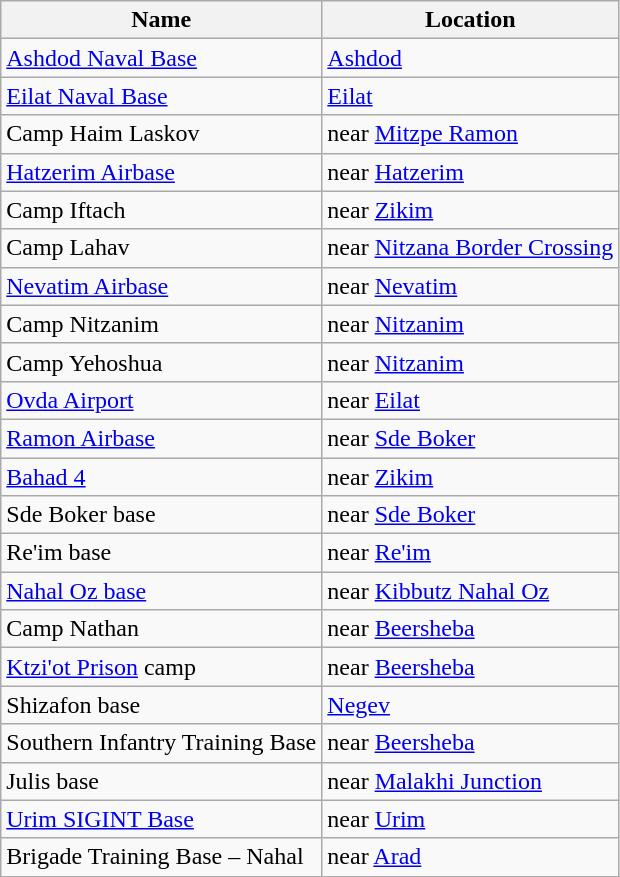<table class="wikitable sortable">
<tr>
<th>Name</th>
<th>Location</th>
</tr>
<tr>
<td><a href='#'>Ashdod Naval Base</a></td>
<td><a href='#'>Ashdod</a></td>
</tr>
<tr>
<td><a href='#'>Eilat Naval Base</a></td>
<td><a href='#'>Eilat</a></td>
</tr>
<tr>
<td>Camp Haim Laskov</td>
<td>near <a href='#'>Mitzpe Ramon</a></td>
</tr>
<tr>
<td><a href='#'>Hatzerim Airbase</a></td>
<td>near <a href='#'>Hatzerim</a></td>
</tr>
<tr>
<td>Camp Iftach</td>
<td>near <a href='#'>Zikim</a></td>
</tr>
<tr>
<td>Camp Lahav</td>
<td>near <a href='#'>Nitzana Border Crossing</a></td>
</tr>
<tr>
<td><a href='#'>Nevatim Airbase</a></td>
<td>near <a href='#'>Nevatim</a></td>
</tr>
<tr>
<td>Camp Nitzanim</td>
<td>near <a href='#'>Nitzanim</a></td>
</tr>
<tr>
<td>Camp Yehoshua</td>
<td>near <a href='#'>Nitzanim</a></td>
</tr>
<tr>
<td><a href='#'>Ovda Airport</a></td>
<td>near <a href='#'>Eilat</a></td>
</tr>
<tr>
<td><a href='#'>Ramon Airbase</a></td>
<td>near <a href='#'>Sde Boker</a></td>
</tr>
<tr>
<td><a href='#'>Bahad 4</a></td>
<td>near <a href='#'>Zikim</a></td>
</tr>
<tr>
<td>Sde Boker base</td>
<td>near <a href='#'>Sde Boker</a></td>
</tr>
<tr>
<td>Re'im base</td>
<td>near <a href='#'>Re'im</a></td>
</tr>
<tr>
<td><a href='#'>Nahal Oz base</a></td>
<td>near <a href='#'>Kibbutz Nahal Oz</a></td>
</tr>
<tr>
<td>Camp Nathan</td>
<td>near <a href='#'>Beersheba</a></td>
</tr>
<tr>
<td><a href='#'>Ktzi'ot Prison</a> camp</td>
<td>near <a href='#'>Beersheba</a></td>
</tr>
<tr>
<td>Shizafon base</td>
<td><a href='#'>Negev</a></td>
</tr>
<tr>
<td>Southern Infantry Training Base</td>
<td>near <a href='#'>Beersheba</a></td>
</tr>
<tr>
<td>Julis base</td>
<td>near <a href='#'>Malakhi Junction</a></td>
</tr>
<tr>
<td><a href='#'>Urim SIGINT Base</a></td>
<td>near <a href='#'>Urim</a></td>
</tr>
<tr>
<td>Brigade Training Base – Nahal</td>
<td>near <a href='#'>Arad</a></td>
</tr>
</table>
